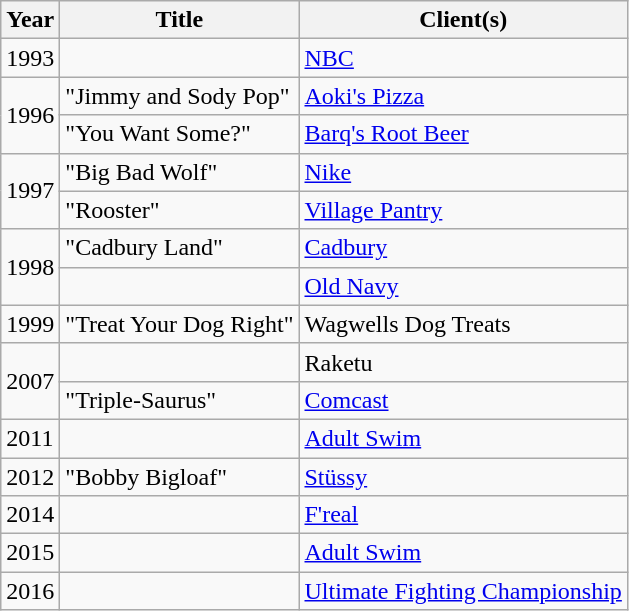<table class="wikitable">
<tr>
<th>Year</th>
<th>Title</th>
<th>Client(s)</th>
</tr>
<tr>
<td>1993</td>
<td></td>
<td><a href='#'>NBC</a></td>
</tr>
<tr>
<td rowspan="2">1996</td>
<td>"Jimmy and Sody Pop"</td>
<td><a href='#'>Aoki's Pizza</a></td>
</tr>
<tr>
<td>"You Want Some?"</td>
<td><a href='#'>Barq's Root Beer</a></td>
</tr>
<tr>
<td rowspan=2>1997</td>
<td>"Big Bad Wolf"</td>
<td><a href='#'>Nike</a></td>
</tr>
<tr>
<td>"Rooster"</td>
<td><a href='#'>Village Pantry</a></td>
</tr>
<tr>
<td rowspan=2>1998</td>
<td>"Cadbury Land"</td>
<td><a href='#'>Cadbury</a></td>
</tr>
<tr>
<td></td>
<td><a href='#'>Old Navy</a></td>
</tr>
<tr>
<td>1999</td>
<td>"Treat Your Dog Right"</td>
<td>Wagwells Dog Treats</td>
</tr>
<tr>
<td rowspan="2">2007</td>
<td></td>
<td>Raketu</td>
</tr>
<tr>
<td>"Triple-Saurus"</td>
<td><a href='#'>Comcast</a></td>
</tr>
<tr>
<td>2011</td>
<td></td>
<td><a href='#'>Adult Swim</a></td>
</tr>
<tr>
<td>2012</td>
<td>"Bobby Bigloaf"</td>
<td><a href='#'>Stüssy</a></td>
</tr>
<tr>
<td>2014</td>
<td></td>
<td><a href='#'>F'real</a></td>
</tr>
<tr>
<td>2015</td>
<td></td>
<td><a href='#'>Adult Swim</a></td>
</tr>
<tr>
<td>2016</td>
<td></td>
<td><a href='#'>Ultimate Fighting Championship</a></td>
</tr>
</table>
